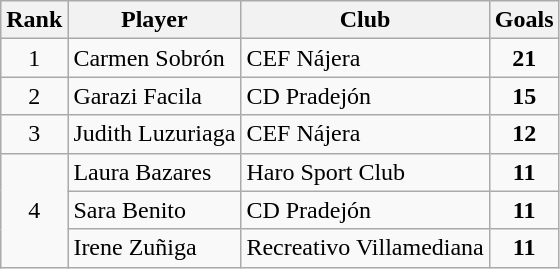<table class="wikitable" style="text-align:center">
<tr>
<th>Rank</th>
<th>Player</th>
<th>Club</th>
<th>Goals</th>
</tr>
<tr>
<td>1</td>
<td align="left">Carmen Sobrón</td>
<td align="left">CEF Nájera</td>
<td><strong>21</strong></td>
</tr>
<tr>
<td>2</td>
<td align="left">Garazi Facila</td>
<td align="left">CD Pradejón</td>
<td><strong>15</strong></td>
</tr>
<tr>
<td>3</td>
<td align="left">Judith Luzuriaga</td>
<td align="left">CEF Nájera</td>
<td><strong>12</strong></td>
</tr>
<tr>
<td rowspan="3">4</td>
<td align="left">Laura Bazares</td>
<td align="left">Haro Sport Club</td>
<td><strong>11</strong></td>
</tr>
<tr>
<td align="left">Sara Benito</td>
<td align="left">CD Pradejón</td>
<td><strong>11</strong></td>
</tr>
<tr>
<td align="left">Irene Zuñiga</td>
<td align="left">Recreativo Villamediana</td>
<td><strong>11</strong></td>
</tr>
</table>
